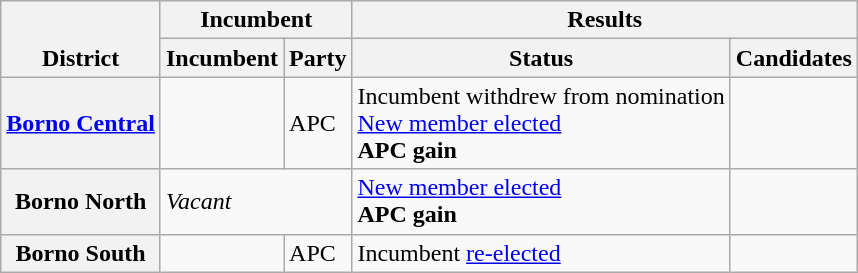<table class="wikitable sortable">
<tr valign=bottom>
<th rowspan=2>District</th>
<th colspan=2>Incumbent</th>
<th colspan=2>Results</th>
</tr>
<tr valign=bottom>
<th>Incumbent</th>
<th>Party</th>
<th>Status</th>
<th>Candidates</th>
</tr>
<tr>
<th><a href='#'>Borno Central</a></th>
<td></td>
<td>APC</td>
<td>Incumbent withdrew from nomination<br><a href='#'>New member elected</a><br><strong>APC gain</strong></td>
<td nowrap></td>
</tr>
<tr>
<th>Borno North</th>
<td colspan=2><em>Vacant</em></td>
<td><a href='#'>New member elected</a><br><strong>APC gain</strong></td>
<td nowrap></td>
</tr>
<tr>
<th>Borno South</th>
<td></td>
<td>APC</td>
<td>Incumbent <a href='#'>re-elected</a></td>
<td nowrap></td>
</tr>
</table>
